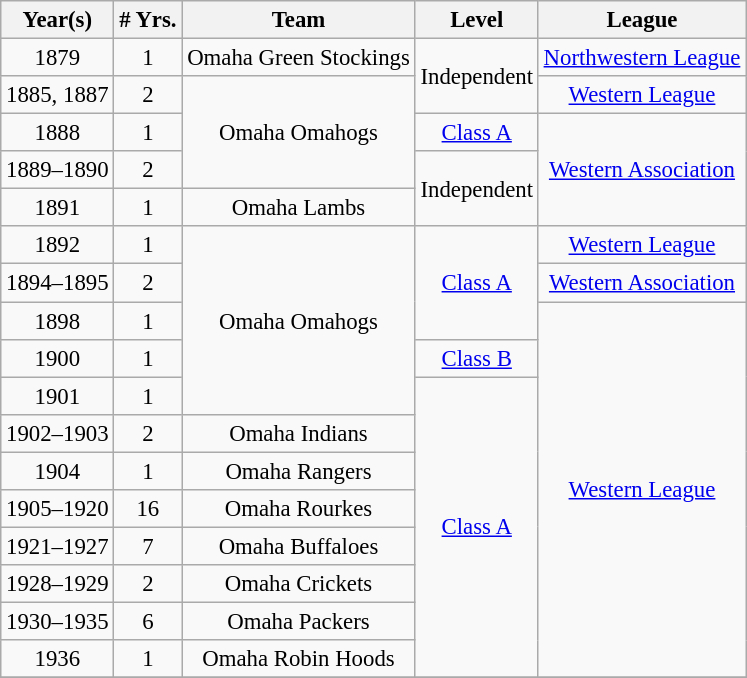<table class="wikitable" style="text-align:center; font-size: 95%;">
<tr>
<th>Year(s)</th>
<th># Yrs.</th>
<th>Team</th>
<th>Level</th>
<th>League</th>
</tr>
<tr>
<td>1879</td>
<td>1</td>
<td>Omaha Green Stockings</td>
<td rowspan=2>Independent</td>
<td><a href='#'>Northwestern League</a></td>
</tr>
<tr>
<td>1885, 1887</td>
<td>2</td>
<td rowspan=3>Omaha Omahogs</td>
<td><a href='#'>Western League</a></td>
</tr>
<tr>
<td>1888</td>
<td>1</td>
<td><a href='#'>Class A</a></td>
<td rowspan=3><a href='#'>Western Association</a></td>
</tr>
<tr>
<td>1889–1890</td>
<td>2</td>
<td rowspan=2>Independent</td>
</tr>
<tr>
<td>1891</td>
<td>1</td>
<td>Omaha Lambs</td>
</tr>
<tr>
<td>1892</td>
<td>1</td>
<td rowspan=5>Omaha Omahogs</td>
<td rowspan=3><a href='#'>Class A</a></td>
<td><a href='#'>Western League</a></td>
</tr>
<tr>
<td>1894–1895</td>
<td>2</td>
<td><a href='#'>Western Association</a></td>
</tr>
<tr>
<td>1898</td>
<td>1</td>
<td rowspan=10><a href='#'>Western League</a></td>
</tr>
<tr>
<td>1900</td>
<td>1</td>
<td><a href='#'>Class B</a></td>
</tr>
<tr>
<td>1901</td>
<td>1</td>
<td rowspan=8><a href='#'>Class A</a></td>
</tr>
<tr>
<td>1902–1903</td>
<td>2</td>
<td>Omaha Indians</td>
</tr>
<tr>
<td>1904</td>
<td>1</td>
<td>Omaha Rangers</td>
</tr>
<tr>
<td>1905–1920</td>
<td>16</td>
<td>Omaha Rourkes</td>
</tr>
<tr>
<td>1921–1927</td>
<td>7</td>
<td>Omaha Buffaloes</td>
</tr>
<tr>
<td>1928–1929</td>
<td>2</td>
<td>Omaha Crickets</td>
</tr>
<tr>
<td>1930–1935</td>
<td>6</td>
<td>Omaha Packers</td>
</tr>
<tr>
<td>1936</td>
<td>1</td>
<td>Omaha Robin Hoods</td>
</tr>
<tr>
</tr>
</table>
